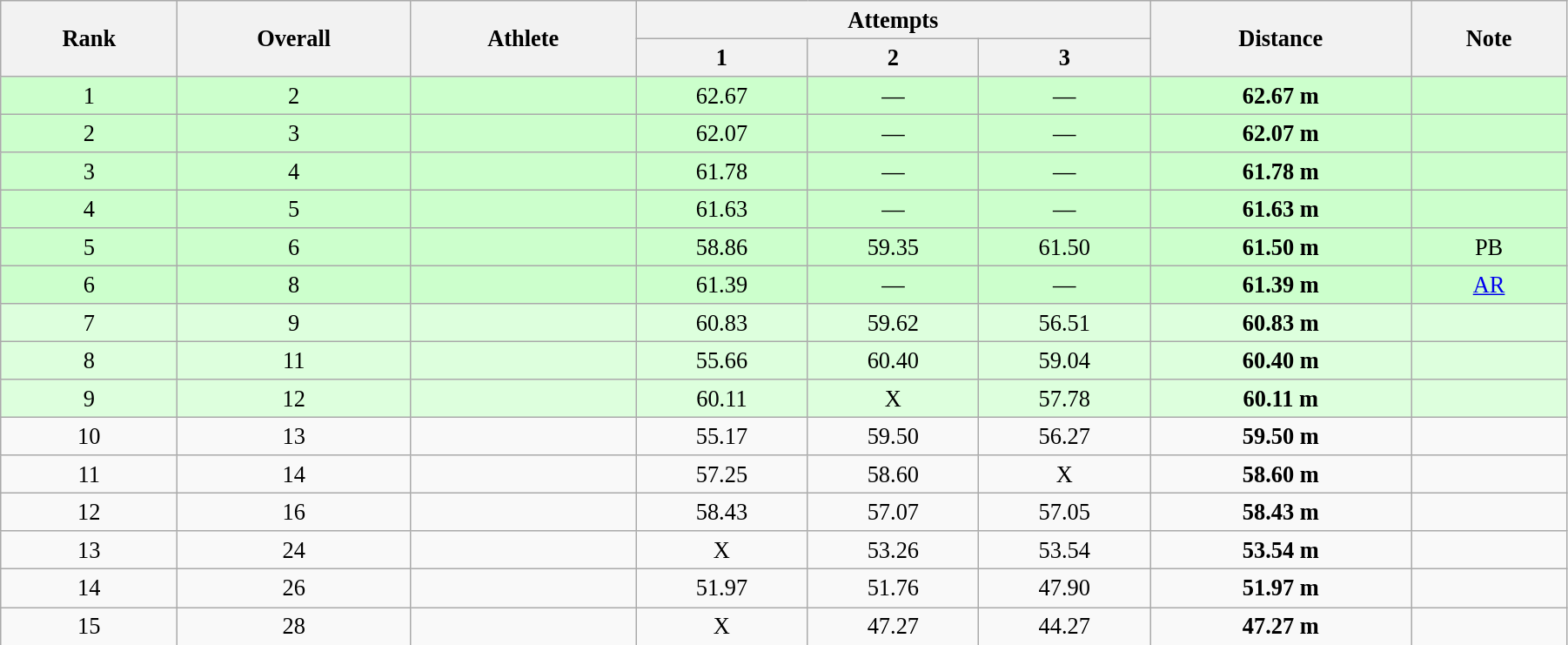<table class="wikitable" style=" text-align:center; font-size:110%;" width="95%">
<tr>
<th rowspan="2">Rank</th>
<th rowspan="2">Overall</th>
<th rowspan="2">Athlete</th>
<th colspan="3">Attempts</th>
<th rowspan="2">Distance</th>
<th rowspan="2">Note</th>
</tr>
<tr>
<th>1</th>
<th>2</th>
<th>3</th>
</tr>
<tr style="background:#ccffcc;">
<td>1</td>
<td>2</td>
<td align=left></td>
<td>62.67</td>
<td>—</td>
<td>—</td>
<td><strong>62.67 m</strong></td>
<td></td>
</tr>
<tr style="background:#ccffcc;">
<td>2</td>
<td>3</td>
<td align=left></td>
<td>62.07</td>
<td>—</td>
<td>—</td>
<td><strong>62.07 m </strong></td>
<td></td>
</tr>
<tr style="background:#ccffcc;">
<td>3</td>
<td>4</td>
<td align=left></td>
<td>61.78</td>
<td>—</td>
<td>—</td>
<td><strong>61.78 m </strong></td>
<td></td>
</tr>
<tr style="background:#ccffcc;">
<td>4</td>
<td>5</td>
<td align=left></td>
<td>61.63</td>
<td>—</td>
<td>—</td>
<td><strong>61.63 m </strong></td>
<td></td>
</tr>
<tr style="background:#ccffcc;">
<td>5</td>
<td>6</td>
<td align=left></td>
<td>58.86</td>
<td>59.35</td>
<td>61.50</td>
<td><strong>61.50 m </strong></td>
<td>PB</td>
</tr>
<tr style="background:#ccffcc;">
<td>6</td>
<td>8</td>
<td align=left></td>
<td>61.39</td>
<td>—</td>
<td>—</td>
<td><strong>61.39 m  </strong></td>
<td><a href='#'>AR</a></td>
</tr>
<tr style="background:#ddffdd;">
<td>7</td>
<td>9</td>
<td align=left></td>
<td>60.83</td>
<td>59.62</td>
<td>56.51</td>
<td><strong>60.83 m </strong></td>
<td></td>
</tr>
<tr style="background:#ddffdd;">
<td>8</td>
<td>11</td>
<td align=left></td>
<td>55.66</td>
<td>60.40</td>
<td>59.04</td>
<td><strong>60.40 m </strong></td>
<td></td>
</tr>
<tr style="background:#ddffdd;">
<td>9</td>
<td>12</td>
<td align=left></td>
<td>60.11</td>
<td>X</td>
<td>57.78</td>
<td><strong>60.11 m </strong></td>
<td></td>
</tr>
<tr>
<td>10</td>
<td>13</td>
<td align=left></td>
<td>55.17</td>
<td>59.50</td>
<td>56.27</td>
<td><strong>59.50 m </strong></td>
<td></td>
</tr>
<tr>
<td>11</td>
<td>14</td>
<td align=left></td>
<td>57.25</td>
<td>58.60</td>
<td>X</td>
<td><strong>58.60 m </strong></td>
<td></td>
</tr>
<tr>
<td>12</td>
<td>16</td>
<td align=left></td>
<td>58.43</td>
<td>57.07</td>
<td>57.05</td>
<td><strong>58.43 m </strong></td>
<td></td>
</tr>
<tr>
<td>13</td>
<td>24</td>
<td align=left></td>
<td>X</td>
<td>53.26</td>
<td>53.54</td>
<td><strong>53.54 m </strong></td>
<td></td>
</tr>
<tr>
<td>14</td>
<td>26</td>
<td align=left></td>
<td>51.97</td>
<td>51.76</td>
<td>47.90</td>
<td><strong>51.97 m </strong></td>
<td></td>
</tr>
<tr>
<td>15</td>
<td>28</td>
<td align=left></td>
<td>X</td>
<td>47.27</td>
<td>44.27</td>
<td><strong>47.27 m </strong></td>
<td></td>
</tr>
</table>
